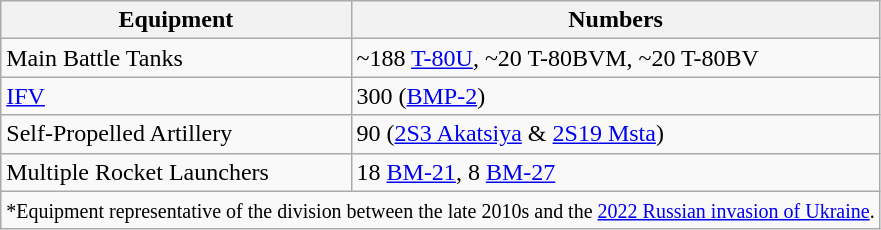<table class="wikitable">
<tr>
<th>Equipment</th>
<th>Numbers</th>
</tr>
<tr>
<td>Main Battle Tanks</td>
<td>~188 <a href='#'>T-80U</a>, ~20 T-80BVM, ~20 T-80BV</td>
</tr>
<tr>
<td><a href='#'>IFV</a></td>
<td>300 (<a href='#'>BMP-2</a>)</td>
</tr>
<tr>
<td>Self-Propelled Artillery</td>
<td>90 (<a href='#'>2S3 Akatsiya</a> & <a href='#'>2S19 Msta</a>)</td>
</tr>
<tr>
<td>Multiple Rocket Launchers</td>
<td>18 <a href='#'>BM-21</a>, 8 <a href='#'>BM-27</a></td>
</tr>
<tr>
<td colspan="2"><small>*Equipment representative of the division between the late 2010s and the <a href='#'>2022 Russian invasion of Ukraine</a>.</small></td>
</tr>
</table>
